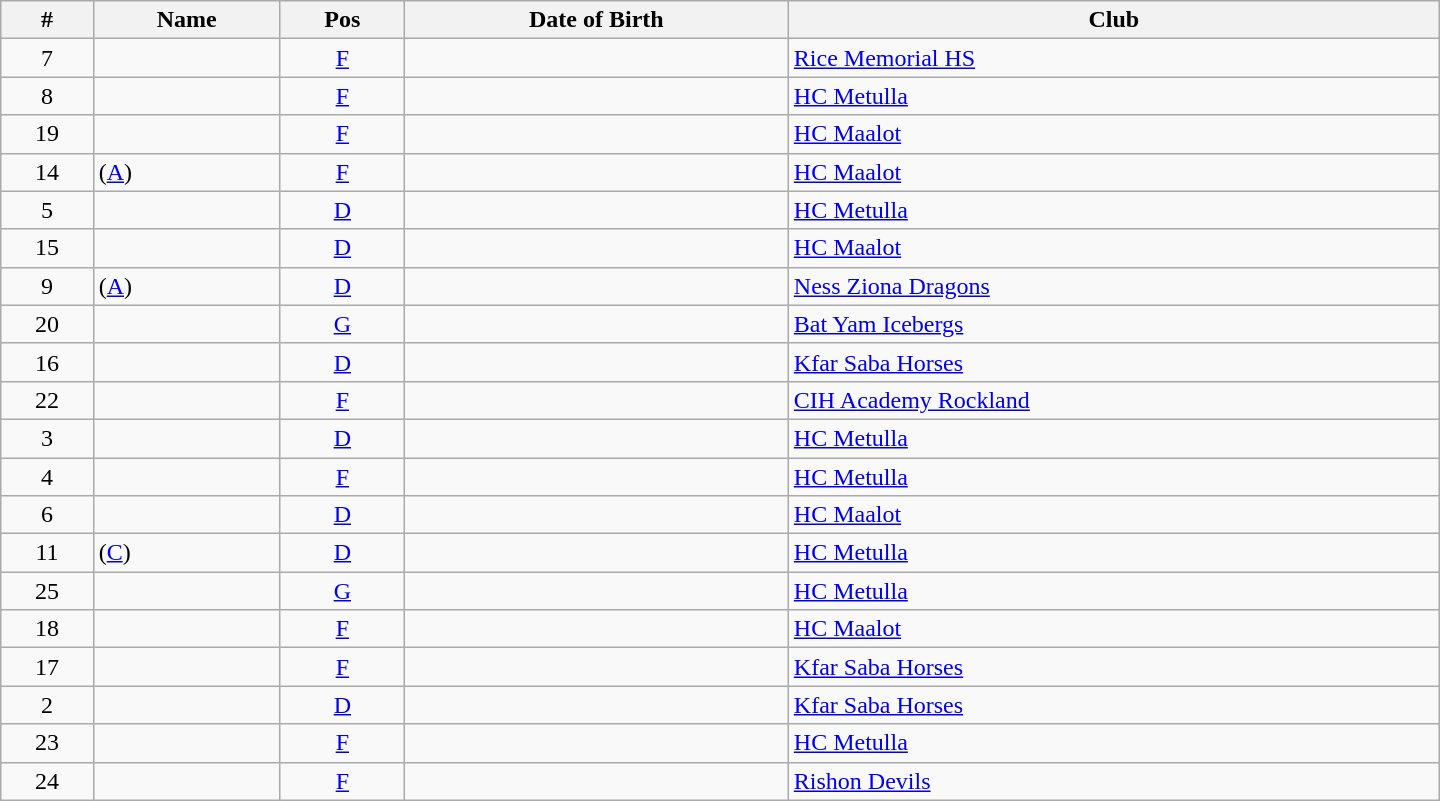<table class="wikitable sortable" style=width:60em>
<tr>
<th>#</th>
<th>Name</th>
<th>Pos</th>
<th>Date of Birth</th>
<th>Club</th>
</tr>
<tr>
<td align="center">7</td>
<td></td>
<td align="center"><a href='#'>F</a></td>
<td></td>
<td> <a href='#'>Rice Memorial HS</a></td>
</tr>
<tr>
<td align="center">8</td>
<td></td>
<td align="center"><a href='#'>F</a></td>
<td></td>
<td> <a href='#'>HC Metulla</a></td>
</tr>
<tr>
<td align="center">19</td>
<td></td>
<td align="center"><a href='#'>F</a></td>
<td></td>
<td> <a href='#'>HC Maalot</a></td>
</tr>
<tr>
<td align="center">14</td>
<td> (<a href='#'>A</a>)</td>
<td align="center"><a href='#'>F</a></td>
<td></td>
<td> <a href='#'>HC Maalot</a></td>
</tr>
<tr>
<td align="center">5</td>
<td></td>
<td align="center"><a href='#'>D</a></td>
<td></td>
<td> <a href='#'>HC Metulla</a></td>
</tr>
<tr>
<td align="center">15</td>
<td></td>
<td align="center"><a href='#'>D</a></td>
<td></td>
<td> <a href='#'>HC Maalot</a></td>
</tr>
<tr>
<td align="center">9</td>
<td> (<a href='#'>A</a>)</td>
<td align="center"><a href='#'>D</a></td>
<td></td>
<td> <a href='#'>Ness Ziona Dragons</a></td>
</tr>
<tr>
<td align="center">20</td>
<td></td>
<td align="center"><a href='#'>G</a></td>
<td></td>
<td> <a href='#'>Bat Yam Icebergs</a></td>
</tr>
<tr>
<td align="center">16</td>
<td></td>
<td align="center"><a href='#'>D</a></td>
<td></td>
<td> <a href='#'>Kfar Saba Horses</a></td>
</tr>
<tr>
<td align="center">22</td>
<td></td>
<td align="center"><a href='#'>F</a></td>
<td></td>
<td> <a href='#'>CIH Academy Rockland</a></td>
</tr>
<tr>
<td align="center">3</td>
<td></td>
<td align="center"><a href='#'>D</a></td>
<td></td>
<td> <a href='#'>HC Metulla</a></td>
</tr>
<tr>
<td align="center">4</td>
<td></td>
<td align="center"><a href='#'>F</a></td>
<td></td>
<td> <a href='#'>HC Metulla</a></td>
</tr>
<tr>
<td align="center">6</td>
<td></td>
<td align="center"><a href='#'>D</a></td>
<td></td>
<td> <a href='#'>HC Maalot</a></td>
</tr>
<tr>
<td align="center">11</td>
<td> (<a href='#'>C</a>)</td>
<td align="center"><a href='#'>D</a></td>
<td></td>
<td> <a href='#'>HC Metulla</a></td>
</tr>
<tr>
<td align="center">25</td>
<td></td>
<td align="center"><a href='#'>G</a></td>
<td></td>
<td> <a href='#'>HC Metulla</a></td>
</tr>
<tr>
<td align="center">18</td>
<td></td>
<td align="center"><a href='#'>F</a></td>
<td></td>
<td> <a href='#'>HC Maalot</a></td>
</tr>
<tr>
<td align="center">17</td>
<td></td>
<td align="center"><a href='#'>F</a></td>
<td></td>
<td> <a href='#'>Kfar Saba Horses</a></td>
</tr>
<tr>
<td align="center">2</td>
<td></td>
<td align="center"><a href='#'>D</a></td>
<td></td>
<td> <a href='#'>Kfar Saba Horses</a></td>
</tr>
<tr>
<td align="center">23</td>
<td></td>
<td align="center"><a href='#'>F</a></td>
<td></td>
<td> <a href='#'>HC Metulla</a></td>
</tr>
<tr>
<td align="center">24</td>
<td></td>
<td align="center"><a href='#'>F</a></td>
<td></td>
<td> <a href='#'>Rishon Devils</a></td>
</tr>
</table>
